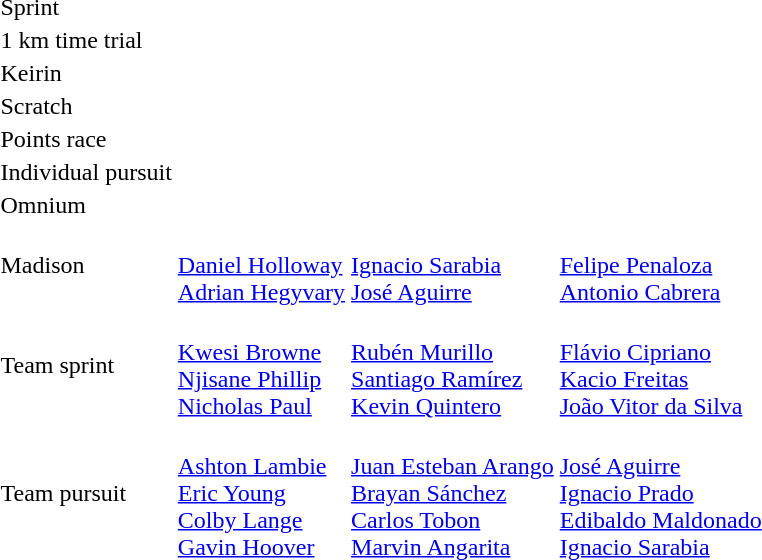<table>
<tr>
<td>Sprint</td>
<td></td>
<td></td>
<td></td>
</tr>
<tr>
<td>1 km time trial</td>
<td></td>
<td></td>
<td></td>
</tr>
<tr>
<td>Keirin</td>
<td></td>
<td></td>
<td></td>
</tr>
<tr>
<td>Scratch</td>
<td></td>
<td></td>
<td></td>
</tr>
<tr>
<td>Points race</td>
<td></td>
<td></td>
<td></td>
</tr>
<tr>
<td>Individual pursuit</td>
<td></td>
<td></td>
<td></td>
</tr>
<tr>
<td>Omnium</td>
<td></td>
<td></td>
<td></td>
</tr>
<tr>
<td>Madison</td>
<td><br><a href='#'>Daniel Holloway</a><br><a href='#'>Adrian Hegyvary</a></td>
<td><br><a href='#'>Ignacio Sarabia</a><br><a href='#'>José Aguirre</a></td>
<td><br><a href='#'>Felipe Penaloza</a><br><a href='#'>Antonio Cabrera</a></td>
</tr>
<tr>
<td>Team sprint</td>
<td><br><a href='#'>Kwesi Browne</a><br><a href='#'>Njisane Phillip</a><br><a href='#'>Nicholas Paul</a></td>
<td><br><a href='#'>Rubén Murillo</a><br><a href='#'>Santiago Ramírez</a><br><a href='#'>Kevin Quintero</a></td>
<td><br><a href='#'>Flávio Cipriano</a><br><a href='#'>Kacio Freitas</a><br><a href='#'>João Vitor da Silva</a></td>
</tr>
<tr>
<td>Team pursuit</td>
<td><br><a href='#'>Ashton Lambie</a><br><a href='#'>Eric Young</a><br><a href='#'>Colby Lange</a><br><a href='#'>Gavin Hoover</a></td>
<td><br><a href='#'>Juan Esteban Arango</a><br><a href='#'>Brayan Sánchez</a><br><a href='#'>Carlos Tobon</a><br><a href='#'>Marvin Angarita</a></td>
<td><br><a href='#'>José Aguirre</a><br><a href='#'>Ignacio Prado</a><br><a href='#'>Edibaldo Maldonado</a><br><a href='#'>Ignacio Sarabia</a></td>
</tr>
</table>
